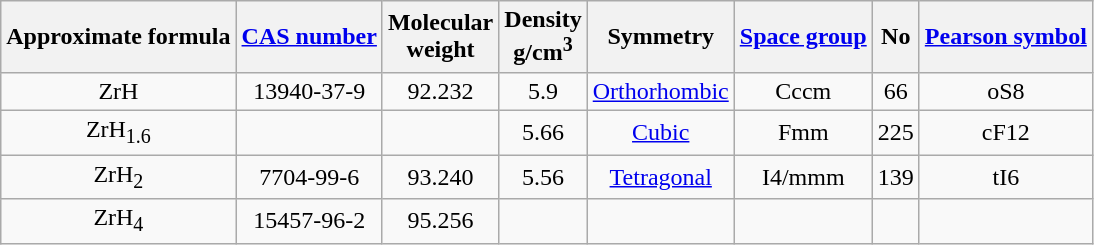<table class="wikitable" style="text-align:center">
<tr>
<th>Approximate formula</th>
<th><a href='#'>CAS number</a></th>
<th>Molecular <br>weight</th>
<th>Density<br>g/cm<sup>3</sup></th>
<th>Symmetry</th>
<th><a href='#'>Space group</a></th>
<th>No</th>
<th><a href='#'>Pearson symbol</a></th>
</tr>
<tr>
<td>ZrH</td>
<td>13940-37-9</td>
<td>92.232</td>
<td>5.9</td>
<td><a href='#'>Orthorhombic</a></td>
<td>Cccm</td>
<td>66</td>
<td>oS8</td>
</tr>
<tr>
<td>ZrH<sub>1.6</sub></td>
<td></td>
<td></td>
<td>5.66</td>
<td><a href='#'>Cubic</a></td>
<td>Fmm</td>
<td>225</td>
<td>cF12</td>
</tr>
<tr>
<td>ZrH<sub>2</sub></td>
<td>7704-99-6</td>
<td>93.240</td>
<td>5.56</td>
<td><a href='#'>Tetragonal</a></td>
<td>I4/mmm</td>
<td>139</td>
<td>tI6</td>
</tr>
<tr>
<td>ZrH<sub>4</sub></td>
<td>15457-96-2</td>
<td>95.256</td>
<td></td>
<td></td>
<td></td>
<td></td>
<td></td>
</tr>
</table>
